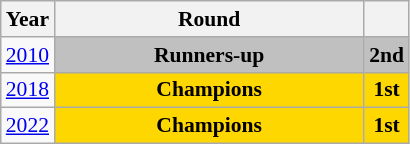<table class="wikitable" style="text-align: center; font-size:90%">
<tr>
<th>Year</th>
<th style="width:200px">Round</th>
<th></th>
</tr>
<tr>
<td><a href='#'>2010</a></td>
<td bgcolor=Silver><strong>Runners-up</strong></td>
<td bgcolor=Silver><strong>2nd</strong></td>
</tr>
<tr>
<td><a href='#'>2018</a></td>
<td bgcolor=Gold><strong>Champions</strong></td>
<td bgcolor=Gold><strong>1st</strong></td>
</tr>
<tr>
<td><a href='#'>2022</a></td>
<td bgcolor=Gold><strong>Champions</strong></td>
<td bgcolor=Gold><strong>1st</strong></td>
</tr>
</table>
